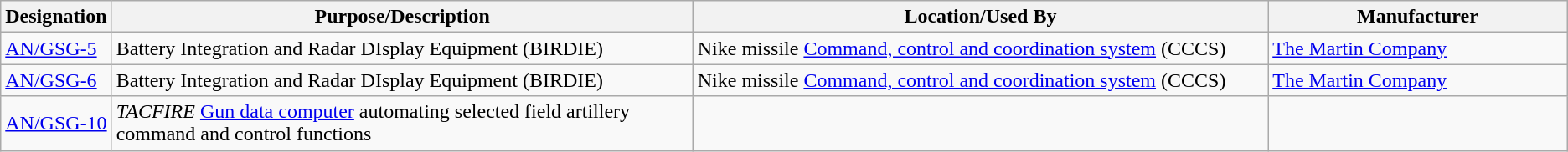<table class="wikitable sortable">
<tr>
<th scope="col">Designation</th>
<th scope="col" style="width: 500px;">Purpose/Description</th>
<th scope="col" style="width: 500px;">Location/Used By</th>
<th scope="col" style="width: 250px;">Manufacturer</th>
</tr>
<tr>
<td><a href='#'>AN/GSG-5</a></td>
<td>Battery Integration and Radar DIsplay Equipment (BIRDIE)</td>
<td>Nike missile <a href='#'>Command, control and coordination system</a> (CCCS)</td>
<td><a href='#'>The Martin Company</a></td>
</tr>
<tr>
<td><a href='#'>AN/GSG-6</a></td>
<td>Battery Integration and Radar DIsplay Equipment (BIRDIE)</td>
<td>Nike missile <a href='#'>Command, control and coordination system</a> (CCCS)</td>
<td><a href='#'>The Martin Company</a></td>
</tr>
<tr>
<td><a href='#'>AN/GSG-10</a></td>
<td><em>TACFIRE</em> <a href='#'>Gun data computer</a> automating selected field artillery command and control functions</td>
<td></td>
<td></td>
</tr>
</table>
